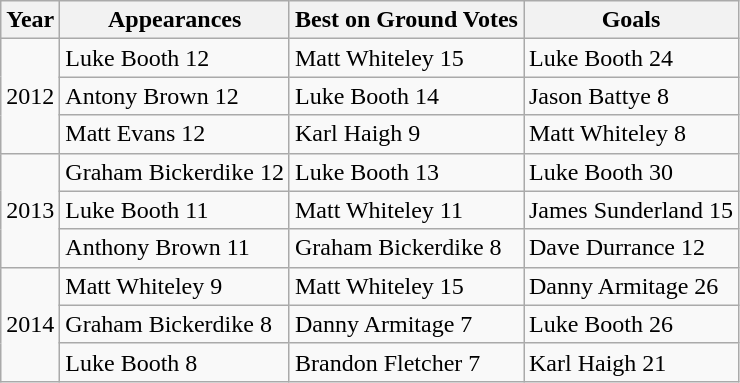<table class="wikitable">
<tr>
<th>Year</th>
<th>Appearances</th>
<th>Best on Ground Votes</th>
<th>Goals</th>
</tr>
<tr>
<td rowspan=3>2012</td>
<td>Luke Booth 12</td>
<td>Matt Whiteley 15</td>
<td>Luke Booth 24</td>
</tr>
<tr>
<td>Antony Brown 12</td>
<td>Luke Booth 14</td>
<td>Jason Battye 8</td>
</tr>
<tr>
<td>Matt Evans 12</td>
<td>Karl Haigh 9</td>
<td>Matt Whiteley 8</td>
</tr>
<tr>
<td rowspan=3>2013</td>
<td>Graham Bickerdike 12</td>
<td>Luke Booth 13</td>
<td>Luke Booth 30</td>
</tr>
<tr>
<td>Luke Booth 11</td>
<td>Matt Whiteley 11</td>
<td>James Sunderland 15</td>
</tr>
<tr>
<td>Anthony Brown 11</td>
<td>Graham Bickerdike 8</td>
<td>Dave Durrance 12</td>
</tr>
<tr>
<td rowspan=3>2014</td>
<td>Matt Whiteley 9</td>
<td>Matt Whiteley 15</td>
<td>Danny Armitage 26</td>
</tr>
<tr>
<td>Graham Bickerdike 8</td>
<td>Danny Armitage 7</td>
<td>Luke Booth 26</td>
</tr>
<tr>
<td>Luke Booth 8</td>
<td>Brandon Fletcher 7</td>
<td>Karl Haigh 21</td>
</tr>
</table>
